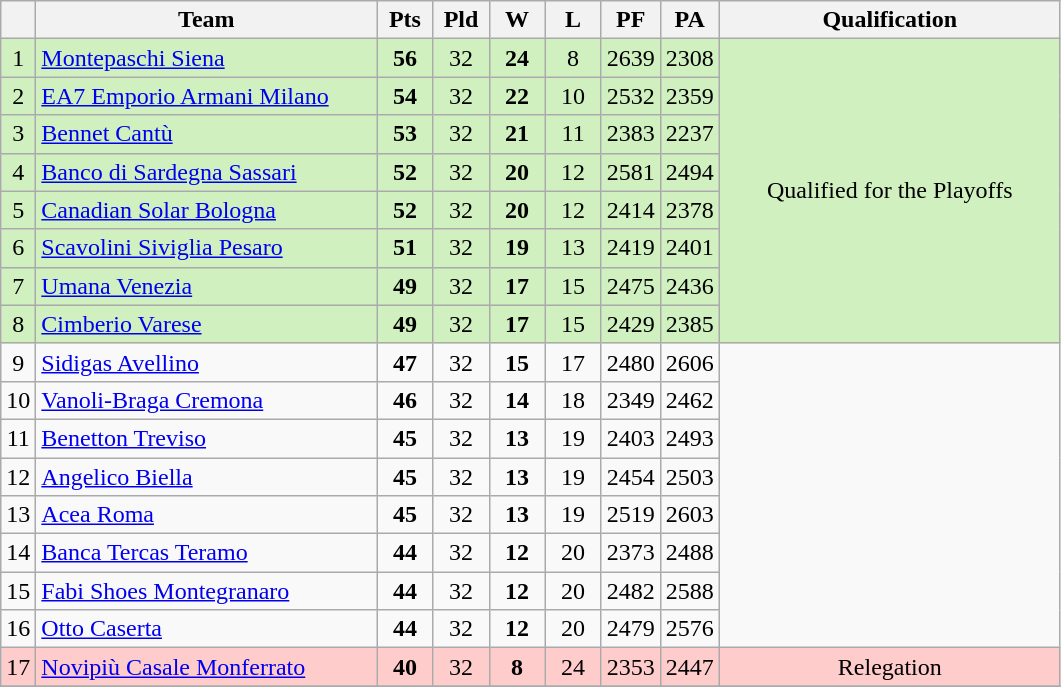<table class="wikitable" style="text-align: center;">
<tr>
<th width=15></th>
<th width=220>Team</th>
<th width=30>Pts</th>
<th width=30>Pld</th>
<th width=30>W</th>
<th width=30>L</th>
<th width=30>PF</th>
<th width=30>PA</th>
<th width=220>Qualification</th>
</tr>
<tr bgcolor=D0F0C0>
<td>1</td>
<td align="left"><a href='#'>Montepaschi Siena</a></td>
<td><strong>56</strong></td>
<td>32</td>
<td><strong>24</strong></td>
<td>8</td>
<td>2639</td>
<td>2308</td>
<td rowspan=8 align="center">Qualified for the Playoffs</td>
</tr>
<tr bgcolor=D0F0C0>
<td>2</td>
<td align="left"><a href='#'>EA7 Emporio Armani Milano</a></td>
<td><strong>54</strong></td>
<td>32</td>
<td><strong>22</strong></td>
<td>10</td>
<td>2532</td>
<td>2359</td>
</tr>
<tr bgcolor=D0F0C0>
<td>3</td>
<td align="left"><a href='#'>Bennet Cantù</a></td>
<td><strong>53</strong></td>
<td>32</td>
<td><strong>21</strong></td>
<td>11</td>
<td>2383</td>
<td>2237</td>
</tr>
<tr bgcolor=D0F0C0>
<td>4</td>
<td align="left"><a href='#'>Banco di Sardegna Sassari</a></td>
<td><strong>52</strong></td>
<td>32</td>
<td><strong>20</strong></td>
<td>12</td>
<td>2581</td>
<td>2494</td>
</tr>
<tr bgcolor=D0F0C0>
<td>5</td>
<td align="left"><a href='#'>Canadian Solar Bologna</a></td>
<td><strong>52</strong></td>
<td>32</td>
<td><strong>20</strong></td>
<td>12</td>
<td>2414</td>
<td>2378</td>
</tr>
<tr bgcolor=D0F0C0>
<td>6</td>
<td align="left"><a href='#'>Scavolini Siviglia Pesaro</a></td>
<td><strong>51</strong></td>
<td>32</td>
<td><strong>19</strong></td>
<td>13</td>
<td>2419</td>
<td>2401</td>
</tr>
<tr bgcolor=D0F0C0>
<td>7</td>
<td align="left"><a href='#'>Umana Venezia</a></td>
<td><strong>49</strong></td>
<td>32</td>
<td><strong>17</strong></td>
<td>15</td>
<td>2475</td>
<td>2436</td>
</tr>
<tr bgcolor=D0F0C0>
<td>8</td>
<td align="left"><a href='#'>Cimberio Varese</a></td>
<td><strong>49</strong></td>
<td>32</td>
<td><strong>17</strong></td>
<td>15</td>
<td>2429</td>
<td>2385</td>
</tr>
<tr>
<td>9</td>
<td align="left"><a href='#'>Sidigas Avellino</a></td>
<td><strong>47</strong></td>
<td>32</td>
<td><strong>15</strong></td>
<td>17</td>
<td>2480</td>
<td>2606</td>
</tr>
<tr>
<td>10</td>
<td align="left"><a href='#'>Vanoli-Braga Cremona</a></td>
<td><strong>46</strong></td>
<td>32</td>
<td><strong>14</strong></td>
<td>18</td>
<td>2349</td>
<td>2462</td>
</tr>
<tr>
<td>11</td>
<td align="left"><a href='#'>Benetton Treviso</a></td>
<td><strong>45</strong></td>
<td>32</td>
<td><strong>13</strong></td>
<td>19</td>
<td>2403</td>
<td>2493</td>
</tr>
<tr>
<td>12</td>
<td align="left"><a href='#'>Angelico Biella</a></td>
<td><strong>45</strong></td>
<td>32</td>
<td><strong>13</strong></td>
<td>19</td>
<td>2454</td>
<td>2503</td>
</tr>
<tr>
<td>13</td>
<td align="left"><a href='#'>Acea Roma</a></td>
<td><strong>45</strong></td>
<td>32</td>
<td><strong>13</strong></td>
<td>19</td>
<td>2519</td>
<td>2603</td>
</tr>
<tr>
<td>14</td>
<td align="left"><a href='#'>Banca Tercas Teramo</a></td>
<td><strong>44</strong></td>
<td>32</td>
<td><strong>12</strong></td>
<td>20</td>
<td>2373</td>
<td>2488</td>
</tr>
<tr>
<td>15</td>
<td align="left"><a href='#'>Fabi Shoes Montegranaro</a></td>
<td><strong>44</strong></td>
<td>32</td>
<td><strong>12</strong></td>
<td>20</td>
<td>2482</td>
<td>2588</td>
</tr>
<tr>
<td>16</td>
<td align="left"><a href='#'>Otto Caserta</a></td>
<td><strong>44</strong></td>
<td>32</td>
<td><strong>12</strong></td>
<td>20</td>
<td>2479</td>
<td>2576</td>
</tr>
<tr bgcolor=FFCCCC>
<td>17</td>
<td align="left"><a href='#'>Novipiù Casale Monferrato</a></td>
<td><strong>40</strong></td>
<td>32</td>
<td><strong>8</strong></td>
<td>24</td>
<td>2353</td>
<td>2447</td>
<td>Relegation</td>
</tr>
<tr>
</tr>
</table>
